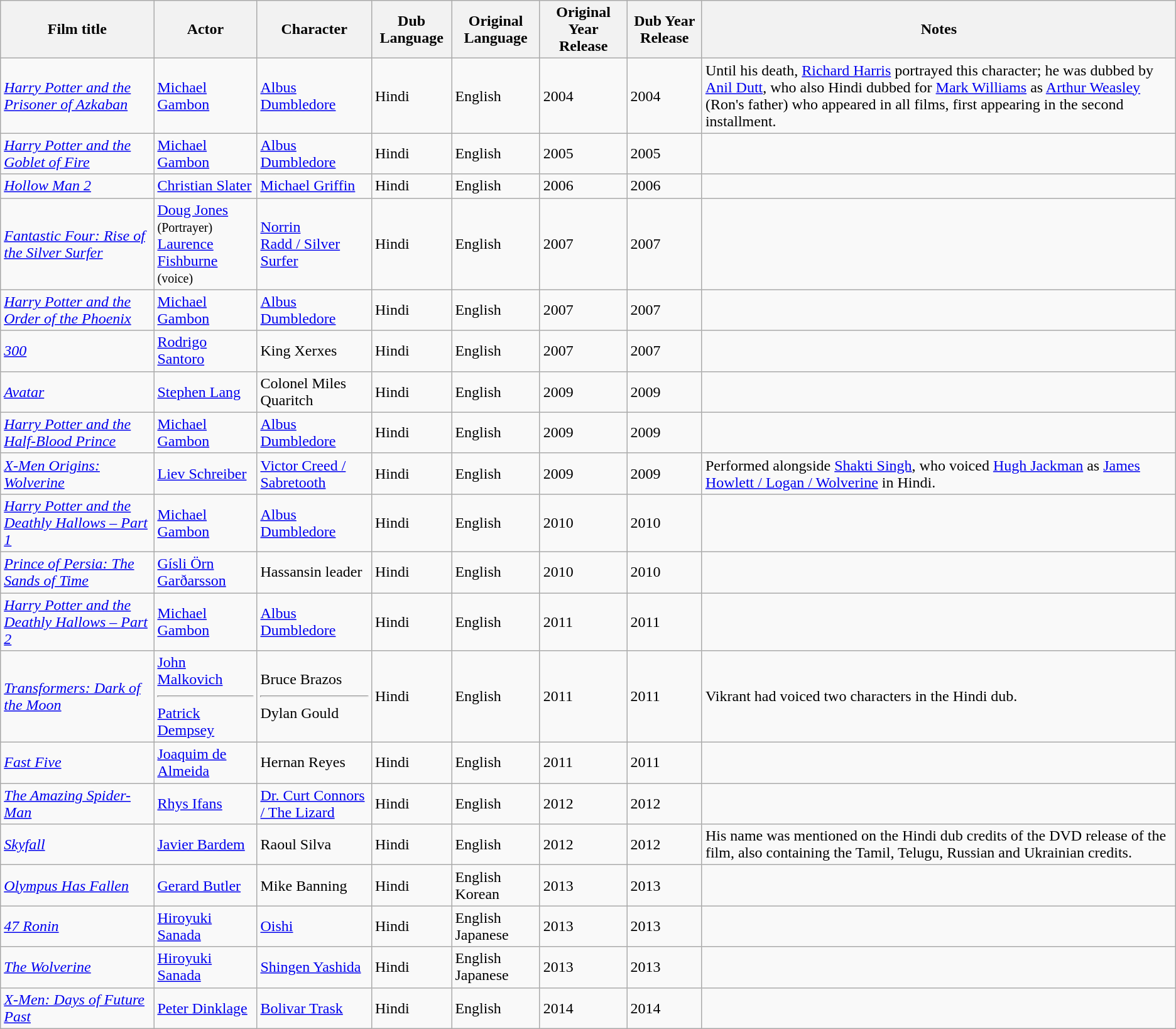<table class="wikitable sortable">
<tr>
<th>Film title</th>
<th>Actor</th>
<th>Character</th>
<th>Dub Language</th>
<th>Original Language</th>
<th>Original Year Release</th>
<th>Dub Year Release</th>
<th>Notes</th>
</tr>
<tr>
<td><a href='#'><em>Harry Potter and the Prisoner of Azkaban</em></a></td>
<td><a href='#'>Michael Gambon</a></td>
<td><a href='#'>Albus Dumbledore</a></td>
<td>Hindi</td>
<td>English</td>
<td>2004</td>
<td>2004</td>
<td>Until his death, <a href='#'>Richard Harris</a> portrayed this character; he was dubbed by <a href='#'>Anil Dutt</a>, who also Hindi dubbed for <a href='#'>Mark Williams</a> as <a href='#'>Arthur Weasley</a> (Ron's father) who appeared in all films, first appearing in the second installment.</td>
</tr>
<tr>
<td><a href='#'><em>Harry Potter and the Goblet of Fire</em></a></td>
<td><a href='#'>Michael Gambon</a></td>
<td><a href='#'>Albus Dumbledore</a></td>
<td>Hindi</td>
<td>English</td>
<td>2005</td>
<td>2005</td>
<td></td>
</tr>
<tr>
<td><em><a href='#'>Hollow Man 2</a></em></td>
<td><a href='#'>Christian Slater</a></td>
<td><a href='#'>Michael Griffin</a></td>
<td>Hindi</td>
<td>English</td>
<td>2006</td>
<td>2006</td>
<td></td>
</tr>
<tr>
<td><em><a href='#'>Fantastic Four: Rise of the Silver Surfer</a></em></td>
<td><a href='#'>Doug Jones</a> <small>(Portrayer)</small> <br> <a href='#'>Laurence Fishburne</a> <small>(voice)</small></td>
<td><a href='#'>Norrin <br>Radd / Silver Surfer</a></td>
<td>Hindi</td>
<td>English</td>
<td>2007</td>
<td>2007</td>
<td></td>
</tr>
<tr>
<td><a href='#'><em>Harry Potter and the Order of the Phoenix</em></a></td>
<td><a href='#'>Michael Gambon</a></td>
<td><a href='#'>Albus Dumbledore</a></td>
<td>Hindi</td>
<td>English</td>
<td>2007</td>
<td>2007</td>
<td></td>
</tr>
<tr>
<td><a href='#'><em>300</em></a></td>
<td><a href='#'>Rodrigo Santoro</a></td>
<td>King Xerxes</td>
<td>Hindi</td>
<td>English</td>
<td>2007</td>
<td>2007</td>
<td></td>
</tr>
<tr>
<td><a href='#'><em>Avatar</em></a></td>
<td><a href='#'>Stephen Lang</a></td>
<td>Colonel Miles Quaritch</td>
<td>Hindi</td>
<td>English</td>
<td>2009</td>
<td>2009</td>
<td></td>
</tr>
<tr>
<td><a href='#'><em>Harry Potter and the Half-Blood Prince</em></a></td>
<td><a href='#'>Michael Gambon</a></td>
<td><a href='#'>Albus Dumbledore</a></td>
<td>Hindi</td>
<td>English</td>
<td>2009</td>
<td>2009</td>
<td></td>
</tr>
<tr>
<td><em><a href='#'>X-Men Origins: Wolverine</a></em></td>
<td><a href='#'>Liev Schreiber</a></td>
<td><a href='#'>Victor Creed / Sabretooth</a></td>
<td>Hindi</td>
<td>English</td>
<td>2009</td>
<td>2009</td>
<td>Performed alongside <a href='#'>Shakti Singh</a>, who voiced <a href='#'>Hugh Jackman</a> as <a href='#'>James Howlett / Logan / Wolverine</a> in Hindi.</td>
</tr>
<tr>
<td><em><a href='#'>Harry Potter and the Deathly Hallows – Part 1</a></em></td>
<td><a href='#'>Michael Gambon</a></td>
<td><a href='#'>Albus Dumbledore</a></td>
<td>Hindi</td>
<td>English</td>
<td>2010</td>
<td>2010</td>
<td></td>
</tr>
<tr>
<td><a href='#'><em>Prince of Persia: The Sands of Time</em></a></td>
<td><a href='#'>Gísli Örn Garðarsson</a></td>
<td>Hassansin leader</td>
<td>Hindi</td>
<td>English</td>
<td>2010</td>
<td>2010</td>
<td></td>
</tr>
<tr>
<td><em><a href='#'>Harry Potter and the Deathly Hallows – Part 2</a></em></td>
<td><a href='#'>Michael Gambon</a></td>
<td><a href='#'>Albus Dumbledore</a></td>
<td>Hindi</td>
<td>English</td>
<td>2011</td>
<td>2011</td>
<td></td>
</tr>
<tr>
<td><em><a href='#'>Transformers: Dark of the Moon</a></em></td>
<td><a href='#'>John Malkovich</a> <hr><a href='#'>Patrick Dempsey</a></td>
<td>Bruce Brazos <hr> Dylan Gould</td>
<td>Hindi</td>
<td>English</td>
<td>2011</td>
<td>2011</td>
<td>Vikrant had voiced two characters in the Hindi dub.</td>
</tr>
<tr>
<td><em><a href='#'>Fast Five</a></em></td>
<td><a href='#'>Joaquim de Almeida</a></td>
<td>Hernan Reyes</td>
<td>Hindi</td>
<td>English</td>
<td>2011</td>
<td>2011</td>
<td></td>
</tr>
<tr>
<td><a href='#'><em>The Amazing Spider-Man</em></a></td>
<td><a href='#'>Rhys Ifans</a></td>
<td><a href='#'>Dr. Curt Connors / The Lizard</a></td>
<td>Hindi</td>
<td>English</td>
<td>2012</td>
<td>2012</td>
<td></td>
</tr>
<tr>
<td><em><a href='#'>Skyfall</a></em></td>
<td><a href='#'>Javier Bardem</a></td>
<td>Raoul Silva</td>
<td>Hindi</td>
<td>English</td>
<td>2012</td>
<td>2012</td>
<td>His name was mentioned on the Hindi dub credits of the DVD release of the film, also containing the Tamil, Telugu, Russian and Ukrainian credits.</td>
</tr>
<tr>
<td><em><a href='#'>Olympus Has Fallen</a></em></td>
<td><a href='#'>Gerard Butler</a></td>
<td>Mike Banning</td>
<td>Hindi</td>
<td>English <br> Korean</td>
<td>2013</td>
<td>2013</td>
<td></td>
</tr>
<tr>
<td><a href='#'><em>47 Ronin</em></a></td>
<td><a href='#'>Hiroyuki Sanada</a></td>
<td><a href='#'>Oishi</a></td>
<td>Hindi</td>
<td>English <br> Japanese</td>
<td>2013</td>
<td>2013</td>
<td></td>
</tr>
<tr>
<td><a href='#'><em>The Wolverine</em></a></td>
<td><a href='#'>Hiroyuki Sanada</a></td>
<td><a href='#'>Shingen Yashida</a></td>
<td>Hindi</td>
<td>English <br> Japanese</td>
<td>2013</td>
<td>2013</td>
<td></td>
</tr>
<tr>
<td><em><a href='#'>X-Men: Days of Future Past</a></em></td>
<td><a href='#'>Peter Dinklage</a></td>
<td><a href='#'>Bolivar Trask</a></td>
<td>Hindi</td>
<td>English</td>
<td>2014</td>
<td>2014</td>
<td></td>
</tr>
</table>
